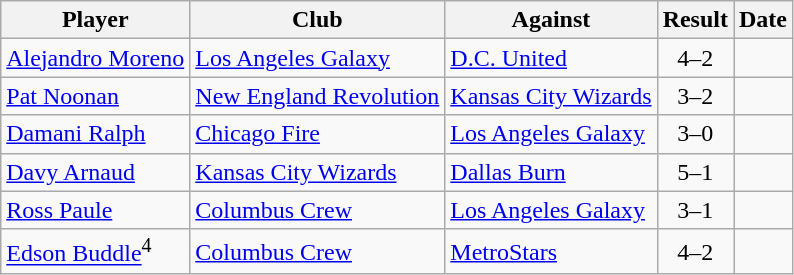<table class="wikitable">
<tr>
<th>Player</th>
<th>Club</th>
<th>Against</th>
<th style="text-align:center">Result</th>
<th>Date</th>
</tr>
<tr>
<td> <a href='#'>Alejandro Moreno</a></td>
<td><a href='#'>Los Angeles Galaxy</a></td>
<td><a href='#'>D.C. United</a></td>
<td style="text-align:center;">4–2</td>
<td></td>
</tr>
<tr>
<td> <a href='#'>Pat Noonan</a></td>
<td><a href='#'>New England Revolution</a></td>
<td><a href='#'>Kansas City Wizards</a></td>
<td style="text-align:center;">3–2</td>
<td></td>
</tr>
<tr>
<td> <a href='#'>Damani Ralph</a></td>
<td><a href='#'>Chicago Fire</a></td>
<td><a href='#'>Los Angeles Galaxy</a></td>
<td style="text-align:center;">3–0</td>
<td></td>
</tr>
<tr>
<td> <a href='#'>Davy Arnaud</a></td>
<td><a href='#'>Kansas City Wizards</a></td>
<td><a href='#'>Dallas Burn</a></td>
<td style="text-align:center;">5–1</td>
<td></td>
</tr>
<tr>
<td> <a href='#'>Ross Paule</a></td>
<td><a href='#'>Columbus Crew</a></td>
<td><a href='#'>Los Angeles Galaxy</a></td>
<td style="text-align:center;">3–1</td>
<td></td>
</tr>
<tr>
<td> <a href='#'>Edson Buddle</a><sup>4</sup></td>
<td><a href='#'>Columbus Crew</a></td>
<td><a href='#'>MetroStars</a></td>
<td style="text-align:center;">4–2</td>
<td></td>
</tr>
</table>
